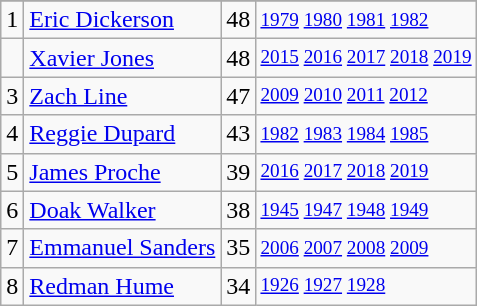<table class="wikitable">
<tr>
</tr>
<tr>
<td>1</td>
<td><a href='#'>Eric Dickerson</a></td>
<td>48</td>
<td style="font-size:80%;"><a href='#'>1979</a> <a href='#'>1980</a> <a href='#'>1981</a> <a href='#'>1982</a></td>
</tr>
<tr>
<td></td>
<td><a href='#'>Xavier Jones</a></td>
<td>48</td>
<td style="font-size:80%;"><a href='#'>2015</a> <a href='#'>2016</a> <a href='#'>2017</a> <a href='#'>2018</a> <a href='#'>2019</a></td>
</tr>
<tr>
<td>3</td>
<td><a href='#'>Zach Line</a></td>
<td>47</td>
<td style="font-size:80%;"><a href='#'>2009</a> <a href='#'>2010</a> <a href='#'>2011</a> <a href='#'>2012</a></td>
</tr>
<tr>
<td>4</td>
<td><a href='#'>Reggie Dupard</a></td>
<td>43</td>
<td style="font-size:80%;"><a href='#'>1982</a> <a href='#'>1983</a> <a href='#'>1984</a> <a href='#'>1985</a></td>
</tr>
<tr>
<td>5</td>
<td><a href='#'>James Proche</a></td>
<td>39</td>
<td style="font-size:80%;"><a href='#'>2016</a> <a href='#'>2017</a> <a href='#'>2018</a> <a href='#'>2019</a></td>
</tr>
<tr>
<td>6</td>
<td><a href='#'>Doak Walker</a></td>
<td>38</td>
<td style="font-size:80%;"><a href='#'>1945</a> <a href='#'>1947</a> <a href='#'>1948</a> <a href='#'>1949</a></td>
</tr>
<tr>
<td>7</td>
<td><a href='#'>Emmanuel Sanders</a></td>
<td>35</td>
<td style="font-size:80%;"><a href='#'>2006</a> <a href='#'>2007</a> <a href='#'>2008</a> <a href='#'>2009</a></td>
</tr>
<tr>
<td>8</td>
<td><a href='#'>Redman Hume</a></td>
<td>34</td>
<td style="font-size:80%;"><a href='#'>1926</a> <a href='#'>1927</a> <a href='#'>1928</a></td>
</tr>
</table>
